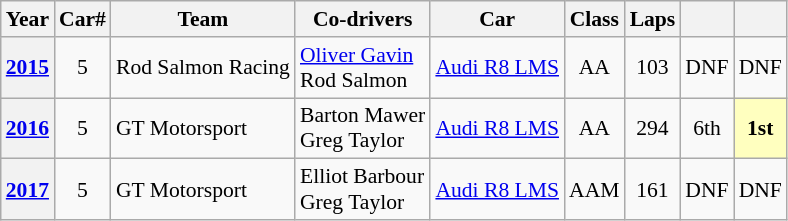<table class="wikitable" style="font-size:90%">
<tr>
<th>Year</th>
<th>Car#</th>
<th>Team</th>
<th>Co-drivers</th>
<th>Car</th>
<th>Class</th>
<th>Laps</th>
<th></th>
<th></th>
</tr>
<tr style="text-align:center;">
<th><a href='#'>2015</a></th>
<td>5</td>
<td align="left"> Rod Salmon Racing</td>
<td align="left"> <a href='#'>Oliver Gavin</a><br> Rod Salmon</td>
<td align="left"><a href='#'>Audi R8 LMS</a></td>
<td>AA</td>
<td>103</td>
<td>DNF</td>
<td>DNF</td>
</tr>
<tr style="text-align:center;">
<th><a href='#'>2016</a></th>
<td>5</td>
<td align="left"> GT Motorsport</td>
<td align="left"> Barton Mawer<br> Greg Taylor</td>
<td align="left"><a href='#'>Audi R8 LMS</a></td>
<td>AA</td>
<td>294</td>
<td>6th</td>
<td style="background:#ffffbf;"><strong>1st</strong></td>
</tr>
<tr style="text-align:center;">
<th><a href='#'>2017</a></th>
<td>5</td>
<td align="left"> GT Motorsport</td>
<td align="left"> Elliot Barbour<br> Greg Taylor</td>
<td align="left"><a href='#'>Audi R8 LMS</a></td>
<td>AAM</td>
<td>161</td>
<td>DNF</td>
<td>DNF</td>
</tr>
</table>
